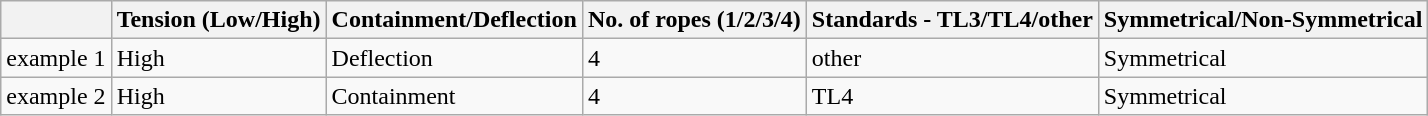<table class="wikitable">
<tr>
<th></th>
<th>Tension (Low/High)</th>
<th>Containment/Deflection</th>
<th>No. of ropes (1/2/3/4)</th>
<th>Standards - TL3/TL4/other</th>
<th>Symmetrical/Non-Symmetrical</th>
</tr>
<tr>
<td>example 1</td>
<td>High</td>
<td>Deflection</td>
<td>4</td>
<td>other</td>
<td>Symmetrical</td>
</tr>
<tr>
<td>example 2</td>
<td>High</td>
<td>Containment</td>
<td>4</td>
<td>TL4</td>
<td>Symmetrical</td>
</tr>
</table>
